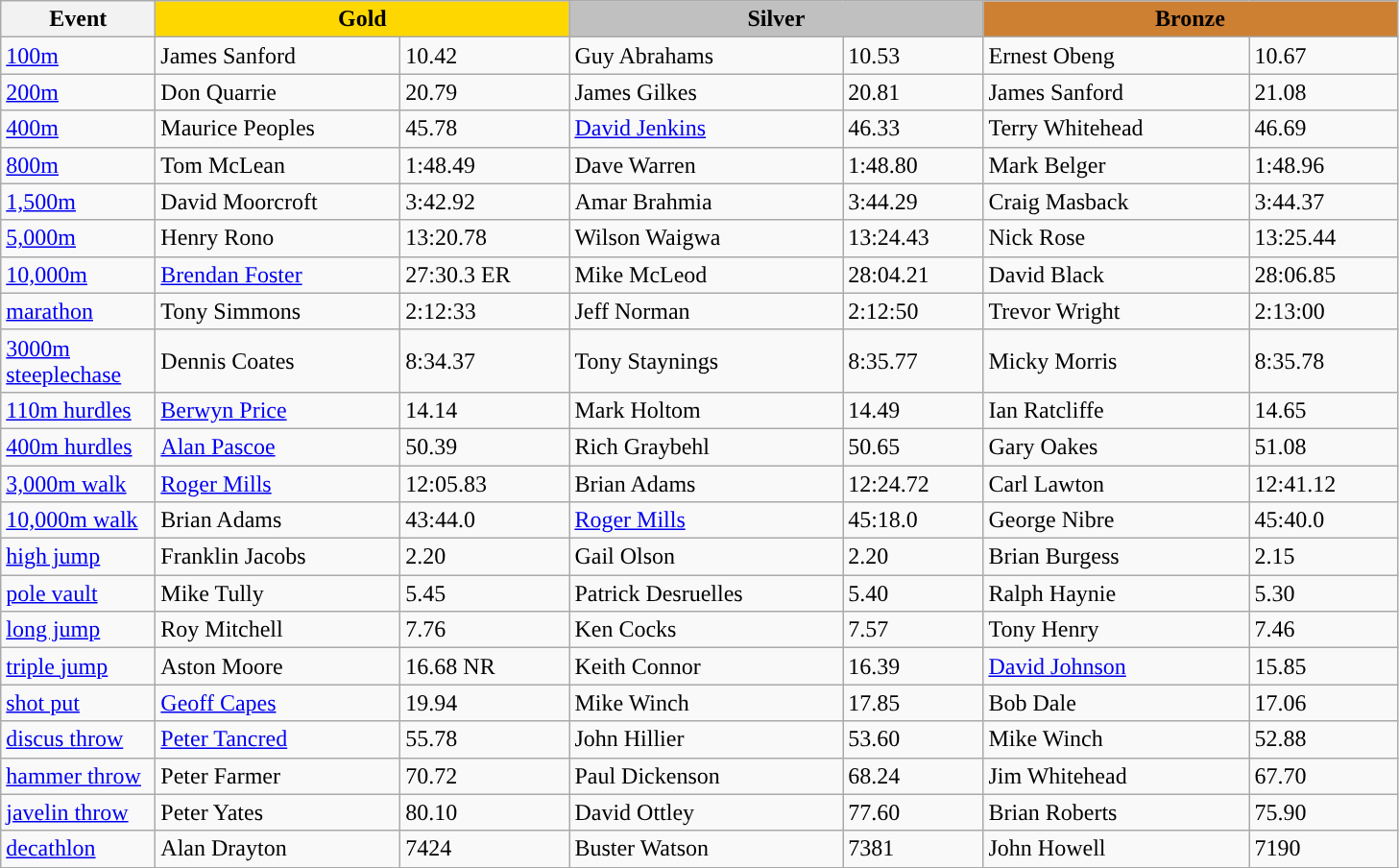<table class="wikitable" style="text-align:left">
<tr>
<th width=100>Event</th>
<th colspan="2" width="280" style="background:gold;">Gold</th>
<th colspan="2" width="280" style="background:silver;">Silver</th>
<th colspan="2" width="280" style="background:#CD7F32;">Bronze</th>
</tr>
<tr>
<td><a href='#'>100m</a></td>
<td> James Sanford</td>
<td>10.42</td>
<td> Guy Abrahams</td>
<td>10.53</td>
<td> Ernest Obeng</td>
<td>10.67</td>
</tr>
<tr>
<td><a href='#'>200m</a></td>
<td> Don Quarrie</td>
<td>20.79</td>
<td> James Gilkes</td>
<td>20.81</td>
<td> James Sanford</td>
<td>21.08</td>
</tr>
<tr>
<td><a href='#'>400m</a></td>
<td> Maurice Peoples</td>
<td>45.78</td>
<td> <a href='#'>David Jenkins</a></td>
<td>46.33</td>
<td>Terry Whitehead</td>
<td>46.69</td>
</tr>
<tr>
<td><a href='#'>800m</a></td>
<td> Tom McLean</td>
<td>1:48.49</td>
<td>Dave Warren</td>
<td>1:48.80</td>
<td> Mark Belger</td>
<td>1:48.96</td>
</tr>
<tr>
<td><a href='#'>1,500m</a></td>
<td>David Moorcroft</td>
<td>3:42.92</td>
<td> Amar Brahmia</td>
<td>3:44.29</td>
<td> Craig Masback</td>
<td>3:44.37</td>
</tr>
<tr>
<td><a href='#'>5,000m</a></td>
<td> Henry Rono</td>
<td>13:20.78</td>
<td> Wilson Waigwa</td>
<td>13:24.43</td>
<td>Nick Rose</td>
<td>13:25.44</td>
</tr>
<tr>
<td><a href='#'>10,000m</a></td>
<td><a href='#'>Brendan Foster</a></td>
<td>27:30.3 ER</td>
<td>Mike McLeod</td>
<td>28:04.21</td>
<td>David Black</td>
<td>28:06.85</td>
</tr>
<tr>
<td><a href='#'>marathon</a></td>
<td>Tony Simmons</td>
<td>2:12:33</td>
<td>Jeff Norman</td>
<td>2:12:50</td>
<td>Trevor Wright</td>
<td>2:13:00</td>
</tr>
<tr>
<td><a href='#'>3000m steeplechase</a></td>
<td>Dennis Coates</td>
<td>8:34.37</td>
<td>Tony Staynings</td>
<td>8:35.77</td>
<td>Micky Morris</td>
<td>8:35.78</td>
</tr>
<tr>
<td><a href='#'>110m hurdles</a></td>
<td> <a href='#'>Berwyn Price</a></td>
<td>14.14</td>
<td>Mark Holtom</td>
<td>14.49</td>
<td>Ian Ratcliffe</td>
<td>14.65</td>
</tr>
<tr>
<td><a href='#'>400m hurdles</a></td>
<td><a href='#'>Alan Pascoe</a></td>
<td>50.39</td>
<td> Rich Graybehl</td>
<td>50.65</td>
<td>Gary Oakes</td>
<td>51.08</td>
</tr>
<tr>
<td><a href='#'>3,000m walk</a></td>
<td><a href='#'>Roger Mills</a></td>
<td>12:05.83</td>
<td>Brian Adams</td>
<td>12:24.72</td>
<td>Carl Lawton</td>
<td>12:41.12</td>
</tr>
<tr>
<td><a href='#'>10,000m walk</a></td>
<td>Brian Adams</td>
<td>43:44.0</td>
<td><a href='#'>Roger Mills</a></td>
<td>45:18.0</td>
<td>George Nibre</td>
<td>45:40.0</td>
</tr>
<tr>
<td><a href='#'>high jump</a></td>
<td> Franklin Jacobs</td>
<td>2.20</td>
<td> Gail Olson</td>
<td>2.20</td>
<td> Brian Burgess</td>
<td>2.15</td>
</tr>
<tr>
<td><a href='#'>pole vault</a></td>
<td> Mike Tully</td>
<td>5.45</td>
<td> Patrick Desruelles</td>
<td>5.40</td>
<td> Ralph Haynie</td>
<td>5.30</td>
</tr>
<tr>
<td><a href='#'>long jump</a></td>
<td>Roy Mitchell</td>
<td>7.76</td>
<td>Ken Cocks</td>
<td>7.57</td>
<td>Tony Henry</td>
<td>7.46</td>
</tr>
<tr>
<td><a href='#'>triple jump</a></td>
<td>Aston Moore</td>
<td>16.68 NR</td>
<td>Keith Connor</td>
<td>16.39</td>
<td><a href='#'>David Johnson</a></td>
<td>15.85</td>
</tr>
<tr>
<td><a href='#'>shot put</a></td>
<td><a href='#'>Geoff Capes</a></td>
<td>19.94</td>
<td>Mike Winch</td>
<td>17.85</td>
<td>Bob Dale</td>
<td>17.06</td>
</tr>
<tr>
<td><a href='#'>discus throw</a></td>
<td><a href='#'>Peter Tancred</a></td>
<td>55.78</td>
<td>John Hillier</td>
<td>53.60</td>
<td>Mike Winch</td>
<td>52.88</td>
</tr>
<tr>
<td><a href='#'>hammer throw</a></td>
<td> Peter Farmer</td>
<td>70.72</td>
<td>Paul Dickenson</td>
<td>68.24</td>
<td>Jim Whitehead</td>
<td>67.70</td>
</tr>
<tr>
<td><a href='#'>javelin throw</a></td>
<td>Peter Yates</td>
<td>80.10</td>
<td>David Ottley</td>
<td>77.60</td>
<td>Brian Roberts</td>
<td>75.90</td>
</tr>
<tr>
<td><a href='#'>decathlon</a></td>
<td>Alan Drayton</td>
<td>7424</td>
<td>Buster Watson</td>
<td>7381</td>
<td>John Howell</td>
<td>7190</td>
</tr>
</table>
